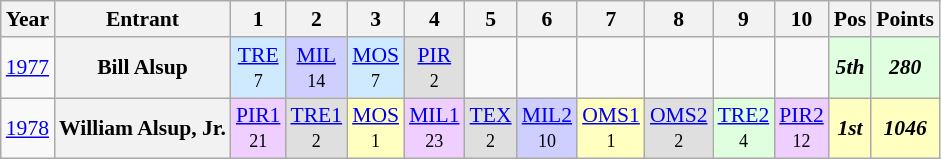<table class="wikitable" style="text-align:center; font-size:90%">
<tr>
<th>Year</th>
<th>Entrant</th>
<th>1</th>
<th>2</th>
<th>3</th>
<th>4</th>
<th>5</th>
<th>6</th>
<th>7</th>
<th>8</th>
<th>9</th>
<th>10</th>
<th>Pos</th>
<th>Points</th>
</tr>
<tr>
<td><a href='#'>1977</a></td>
<th>Bill Alsup</th>
<td style="background:#CFEAFF;"><a href='#'>TRE</a><br><small>7</small></td>
<td style="background:#CFCFFF;"><a href='#'>MIL</a><br><small>14</small></td>
<td style="background:#CFEAFF;"><a href='#'>MOS</a><br><small>7</small></td>
<td style="background:#DFDFDF;"><a href='#'>PIR</a><br><small>2</small></td>
<td></td>
<td></td>
<td></td>
<td></td>
<td></td>
<td></td>
<td style="background:#DFFFDF;"><strong><em>5th</em></strong></td>
<td style="background:#DFFFDF;"><strong><em>280</em></strong></td>
</tr>
<tr>
<td><a href='#'>1978</a></td>
<th>William Alsup, Jr.</th>
<td style="background-color:#EFCFFF"><a href='#'>PIR1</a><br><small>21</small></td>
<td style="background-color:#DFDFDF"><a href='#'>TRE1</a><br><small>2</small></td>
<td style="background-color:#FFFFBF"><a href='#'>MOS</a><br><small>1</small></td>
<td style="background-color:#EFCFFF"><a href='#'>MIL1</a><br><small>23</small></td>
<td style="background-color:#DFDFDF"><a href='#'>TEX</a><br><small>2</small></td>
<td style="background-color:#CFCFFF"><a href='#'>MIL2</a><br><small>10</small></td>
<td style="background-color:#FFFFBF"><a href='#'>OMS1</a><br><small>1</small></td>
<td style="background-color:#DFDFDF"><a href='#'>OMS2</a><br><small>2</small></td>
<td style="background-color:#DFFFDF"><a href='#'>TRE2</a><br><small>4</small></td>
<td style="background-color:#EFCFFF"><a href='#'>PIR2</a><br><small>12</small></td>
<td style="background-color:#FFFFBF"><strong><em>1st</em></strong></td>
<td style="background-color:#FFFFBF"><strong><em>1046</em></strong></td>
</tr>
</table>
